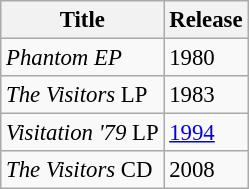<table class="wikitable" style="font-size: 95%;">
<tr>
<th>Title</th>
<th>Release</th>
</tr>
<tr>
<td><em>Phantom EP</em></td>
<td>1980</td>
</tr>
<tr>
<td><em>The Visitors</em> LP</td>
<td>1983</td>
</tr>
<tr>
<td><em>Visitation '79</em> LP</td>
<td><a href='#'>1994</a></td>
</tr>
<tr>
<td><em>The Visitors</em> CD</td>
<td>2008</td>
</tr>
</table>
